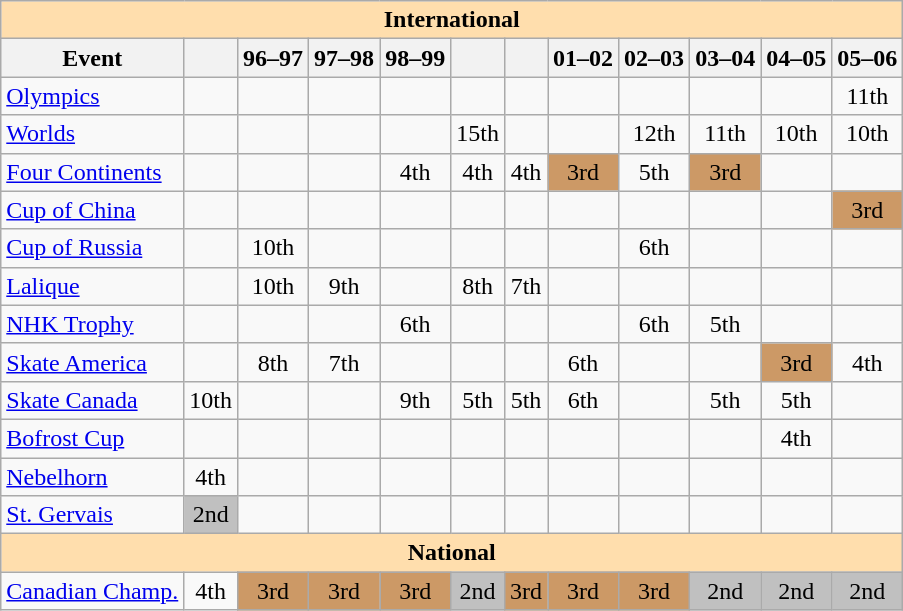<table class="wikitable" style="text-align:center">
<tr>
<th style="background-color: #ffdead; " colspan=12 align=center>International</th>
</tr>
<tr>
<th>Event</th>
<th></th>
<th>96–97</th>
<th>97–98</th>
<th>98–99</th>
<th></th>
<th></th>
<th>01–02</th>
<th>02–03</th>
<th>03–04</th>
<th>04–05</th>
<th>05–06</th>
</tr>
<tr>
<td align=left><a href='#'>Olympics</a></td>
<td></td>
<td></td>
<td></td>
<td></td>
<td></td>
<td></td>
<td></td>
<td></td>
<td></td>
<td></td>
<td>11th</td>
</tr>
<tr>
<td align=left><a href='#'>Worlds</a></td>
<td></td>
<td></td>
<td></td>
<td></td>
<td>15th</td>
<td></td>
<td></td>
<td>12th</td>
<td>11th</td>
<td>10th</td>
<td>10th</td>
</tr>
<tr>
<td align=left><a href='#'>Four Continents</a></td>
<td></td>
<td></td>
<td></td>
<td>4th</td>
<td>4th</td>
<td>4th</td>
<td bgcolor=cc9966>3rd</td>
<td>5th</td>
<td bgcolor=cc9966>3rd</td>
<td></td>
<td></td>
</tr>
<tr>
<td align=left> <a href='#'>Cup of China</a></td>
<td></td>
<td></td>
<td></td>
<td></td>
<td></td>
<td></td>
<td></td>
<td></td>
<td></td>
<td></td>
<td bgcolor=cc9966>3rd</td>
</tr>
<tr>
<td align=left> <a href='#'>Cup of Russia</a></td>
<td></td>
<td>10th</td>
<td></td>
<td></td>
<td></td>
<td></td>
<td></td>
<td>6th</td>
<td></td>
<td></td>
<td></td>
</tr>
<tr>
<td align=left> <a href='#'>Lalique</a></td>
<td></td>
<td>10th</td>
<td>9th</td>
<td></td>
<td>8th</td>
<td>7th</td>
<td></td>
<td></td>
<td></td>
<td></td>
<td></td>
</tr>
<tr>
<td align=left> <a href='#'>NHK Trophy</a></td>
<td></td>
<td></td>
<td></td>
<td>6th</td>
<td></td>
<td></td>
<td></td>
<td>6th</td>
<td>5th</td>
<td></td>
<td></td>
</tr>
<tr>
<td align=left> <a href='#'>Skate America</a></td>
<td></td>
<td>8th</td>
<td>7th</td>
<td></td>
<td></td>
<td></td>
<td>6th</td>
<td></td>
<td></td>
<td bgcolor=cc9966>3rd</td>
<td>4th</td>
</tr>
<tr>
<td align=left> <a href='#'>Skate Canada</a></td>
<td>10th</td>
<td></td>
<td></td>
<td>9th</td>
<td>5th</td>
<td>5th</td>
<td>6th</td>
<td></td>
<td>5th</td>
<td>5th</td>
<td></td>
</tr>
<tr>
<td align=left><a href='#'>Bofrost Cup</a></td>
<td></td>
<td></td>
<td></td>
<td></td>
<td></td>
<td></td>
<td></td>
<td></td>
<td></td>
<td>4th</td>
<td></td>
</tr>
<tr>
<td align=left><a href='#'>Nebelhorn</a></td>
<td>4th</td>
<td></td>
<td></td>
<td></td>
<td></td>
<td></td>
<td></td>
<td></td>
<td></td>
<td></td>
<td></td>
</tr>
<tr>
<td align=left><a href='#'>St. Gervais</a></td>
<td bgcolor=silver>2nd</td>
<td></td>
<td></td>
<td></td>
<td></td>
<td></td>
<td></td>
<td></td>
<td></td>
<td></td>
<td></td>
</tr>
<tr>
<th style="background-color: #ffdead; " colspan=12 align=center>National</th>
</tr>
<tr>
<td align=left><a href='#'>Canadian Champ.</a></td>
<td>4th</td>
<td bgcolor=cc9966>3rd</td>
<td bgcolor=cc9966>3rd</td>
<td bgcolor=cc9966>3rd</td>
<td bgcolor=silver>2nd</td>
<td bgcolor=cc9966>3rd</td>
<td bgcolor=cc9966>3rd</td>
<td bgcolor=cc9966>3rd</td>
<td bgcolor=silver>2nd</td>
<td bgcolor=silver>2nd</td>
<td bgcolor=silver>2nd</td>
</tr>
</table>
